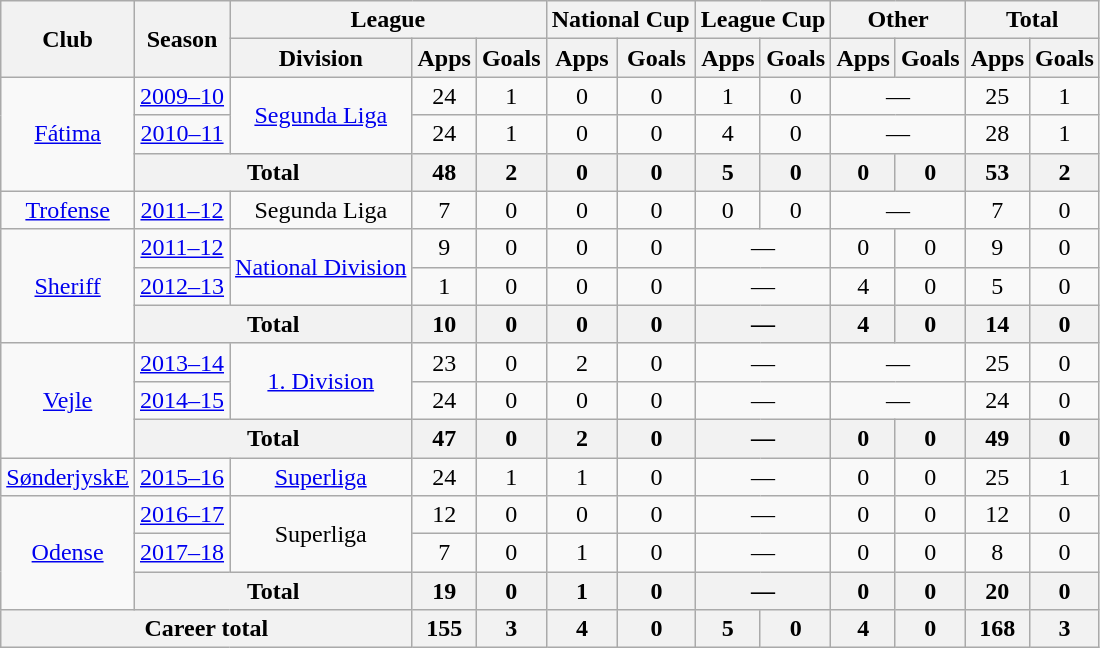<table class="wikitable" style="text-align:center">
<tr>
<th rowspan="2">Club</th>
<th rowspan="2">Season</th>
<th colspan="3">League</th>
<th colspan="2">National Cup</th>
<th colspan="2">League Cup</th>
<th colspan="2">Other</th>
<th colspan="2">Total</th>
</tr>
<tr>
<th>Division</th>
<th>Apps</th>
<th>Goals</th>
<th>Apps</th>
<th>Goals</th>
<th>Apps</th>
<th>Goals</th>
<th>Apps</th>
<th>Goals</th>
<th>Apps</th>
<th>Goals</th>
</tr>
<tr>
<td rowspan="3"><a href='#'>Fátima</a></td>
<td><a href='#'>2009–10</a></td>
<td rowspan="2"><a href='#'>Segunda Liga</a></td>
<td>24</td>
<td>1</td>
<td>0</td>
<td>0</td>
<td>1</td>
<td>0</td>
<td colspan="2">—</td>
<td>25</td>
<td>1</td>
</tr>
<tr>
<td><a href='#'>2010–11</a></td>
<td>24</td>
<td>1</td>
<td>0</td>
<td>0</td>
<td>4</td>
<td>0</td>
<td colspan="2">—</td>
<td>28</td>
<td>1</td>
</tr>
<tr>
<th colspan="2">Total</th>
<th>48</th>
<th>2</th>
<th>0</th>
<th>0</th>
<th>5</th>
<th>0</th>
<th>0</th>
<th>0</th>
<th>53</th>
<th>2</th>
</tr>
<tr>
<td><a href='#'>Trofense</a></td>
<td><a href='#'>2011–12</a></td>
<td>Segunda Liga</td>
<td>7</td>
<td>0</td>
<td>0</td>
<td>0</td>
<td>0</td>
<td>0</td>
<td colspan="2">—</td>
<td>7</td>
<td>0</td>
</tr>
<tr>
<td rowspan="3"><a href='#'>Sheriff</a></td>
<td><a href='#'>2011–12</a></td>
<td rowspan="2"><a href='#'>National Division</a></td>
<td>9</td>
<td>0</td>
<td>0</td>
<td>0</td>
<td colspan="2">—</td>
<td>0</td>
<td>0</td>
<td>9</td>
<td>0</td>
</tr>
<tr>
<td><a href='#'>2012–13</a></td>
<td>1</td>
<td>0</td>
<td>0</td>
<td>0</td>
<td colspan="2">—</td>
<td>4</td>
<td>0</td>
<td>5</td>
<td>0</td>
</tr>
<tr>
<th colspan="2">Total</th>
<th>10</th>
<th>0</th>
<th>0</th>
<th>0</th>
<th colspan="2">—</th>
<th>4</th>
<th>0</th>
<th>14</th>
<th>0</th>
</tr>
<tr>
<td rowspan="3"><a href='#'>Vejle</a></td>
<td><a href='#'>2013–14</a></td>
<td rowspan="2"><a href='#'>1. Division</a></td>
<td>23</td>
<td>0</td>
<td>2</td>
<td>0</td>
<td colspan="2">—</td>
<td colspan="2">—</td>
<td>25</td>
<td>0</td>
</tr>
<tr>
<td><a href='#'>2014–15</a></td>
<td>24</td>
<td>0</td>
<td>0</td>
<td>0</td>
<td colspan="2">—</td>
<td colspan="2">—</td>
<td>24</td>
<td>0</td>
</tr>
<tr>
<th colspan="2">Total</th>
<th>47</th>
<th>0</th>
<th>2</th>
<th>0</th>
<th colspan="2">—</th>
<th>0</th>
<th>0</th>
<th>49</th>
<th>0</th>
</tr>
<tr>
<td><a href='#'>SønderjyskE</a></td>
<td><a href='#'>2015–16</a></td>
<td><a href='#'>Superliga</a></td>
<td>24</td>
<td>1</td>
<td>1</td>
<td>0</td>
<td colspan="2">—</td>
<td>0</td>
<td>0</td>
<td>25</td>
<td>1</td>
</tr>
<tr>
<td rowspan="3"><a href='#'>Odense</a></td>
<td><a href='#'>2016–17</a></td>
<td rowspan="2">Superliga</td>
<td>12</td>
<td>0</td>
<td>0</td>
<td>0</td>
<td colspan="2">—</td>
<td>0</td>
<td>0</td>
<td>12</td>
<td>0</td>
</tr>
<tr>
<td><a href='#'>2017–18</a></td>
<td>7</td>
<td>0</td>
<td>1</td>
<td>0</td>
<td colspan="2">—</td>
<td>0</td>
<td>0</td>
<td>8</td>
<td>0</td>
</tr>
<tr>
<th colspan="2">Total</th>
<th>19</th>
<th>0</th>
<th>1</th>
<th>0</th>
<th colspan="2">—</th>
<th>0</th>
<th>0</th>
<th>20</th>
<th>0</th>
</tr>
<tr>
<th colspan="3">Career total</th>
<th>155</th>
<th>3</th>
<th>4</th>
<th>0</th>
<th>5</th>
<th>0</th>
<th>4</th>
<th>0</th>
<th>168</th>
<th>3</th>
</tr>
</table>
